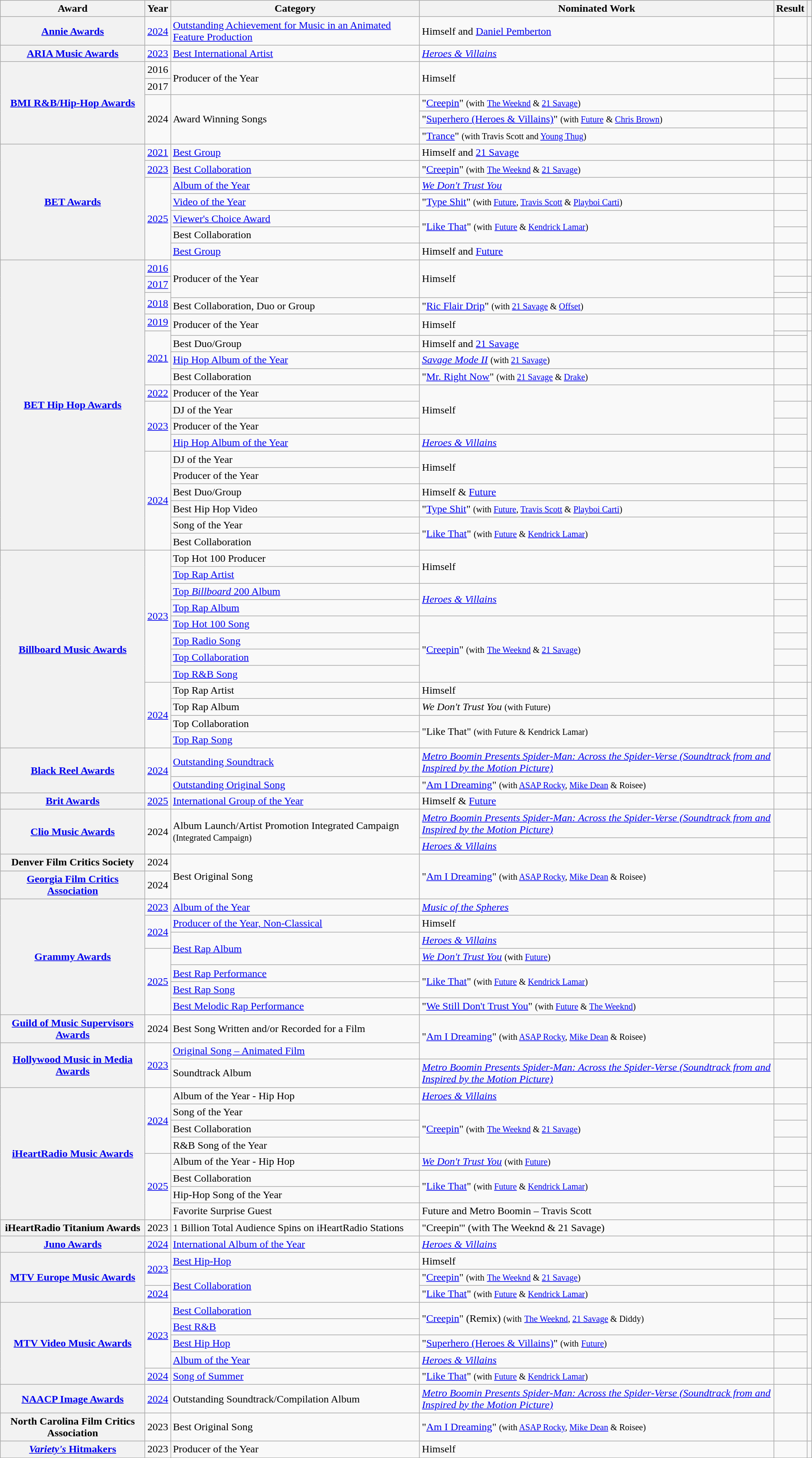<table class="wikitable sortable plainrowheaders" style="width: auto;">
<tr>
<th scope="col">Award</th>
<th scope="col">Year</th>
<th scope="col">Category</th>
<th scope="col">Nominated Work</th>
<th scope="col">Result</th>
<th scope="col" class="unsortable"></th>
</tr>
<tr>
<th scope="row"><a href='#'>Annie Awards</a></th>
<td><a href='#'>2024</a></td>
<td><a href='#'>Outstanding Achievement for Music in an Animated Feature Production</a></td>
<td>Himself and <a href='#'>Daniel Pemberton</a></td>
<td></td>
<td style="text-align:center;"></td>
</tr>
<tr>
<th scope="row"><a href='#'>ARIA Music Awards</a></th>
<td><a href='#'>2023</a></td>
<td><a href='#'>Best International Artist</a></td>
<td><em><a href='#'>Heroes & Villains</a></em></td>
<td></td>
<td style="text-align:center;"></td>
</tr>
<tr>
<th rowspan="5" scope="row"><a href='#'>BMI R&B/Hip-Hop Awards</a></th>
<td>2016</td>
<td rowspan="2">Producer of the Year</td>
<td rowspan="2">Himself</td>
<td></td>
<td style="text-align:center;"></td>
</tr>
<tr>
<td>2017</td>
<td></td>
<td style="text-align:center;"></td>
</tr>
<tr>
<td rowspan="3">2024</td>
<td rowspan="3">Award Winning Songs</td>
<td>"<a href='#'>Creepin</a>" <small>(with</small> <small><a href='#'>The Weeknd</a> & <a href='#'>21 Savage</a>)</small></td>
<td></td>
<td style="text-align:center;" rowspan="3"></td>
</tr>
<tr>
<td>"<a href='#'>Superhero (Heroes & Villains)</a>" <small>(with <a href='#'>Future</a></small> <small>& <a href='#'>Chris Brown</a>)</small></td>
<td></td>
</tr>
<tr>
<td>"<a href='#'>Trance</a>" <small>(with Travis Scott and <a href='#'>Young Thug</a>)</small></td>
<td></td>
</tr>
<tr>
<th rowspan="7" scope="row"><a href='#'>BET Awards</a></th>
<td><a href='#'>2021</a></td>
<td><a href='#'>Best Group</a></td>
<td>Himself and <a href='#'>21 Savage</a></td>
<td></td>
<td style="text-align:center;"></td>
</tr>
<tr>
<td scope="row"><a href='#'>2023</a></td>
<td><a href='#'>Best Collaboration</a></td>
<td>"<a href='#'>Creepin</a>" <small>(with</small> <small><a href='#'>The Weeknd</a> & <a href='#'>21 Savage</a>)</small></td>
<td></td>
<td style="text-align:center;"></td>
</tr>
<tr>
<td rowspan="5"><a href='#'>2025</a></td>
<td><a href='#'>Album of the Year</a></td>
<td><em><a href='#'>We Don't Trust You</a></em></td>
<td></td>
<td rowspan="5" style="text-align: center;"></td>
</tr>
<tr>
<td><a href='#'>Video of the Year</a></td>
<td>"<a href='#'>Type Shit</a>" <small>(with <a href='#'>Future</a>, <a href='#'>Travis Scott</a> & <a href='#'>Playboi Carti</a>)</small></td>
<td></td>
</tr>
<tr>
<td><a href='#'>Viewer's Choice Award</a></td>
<td rowspan="2">"<a href='#'>Like That</a>" <small>(with</small> <small><a href='#'>Future</a> & <a href='#'>Kendrick Lamar</a>)</small></td>
<td></td>
</tr>
<tr>
<td>Best Collaboration</td>
<td></td>
</tr>
<tr>
<td><a href='#'>Best Group</a></td>
<td>Himself and <a href='#'>Future</a></td>
<td></td>
</tr>
<tr>
<th rowspan="19" scope="row"><a href='#'>BET Hip Hop Awards</a></th>
<td><a href='#'>2016</a></td>
<td rowspan="3">Producer of the Year</td>
<td rowspan="3">Himself</td>
<td></td>
<td style="text-align:center;"></td>
</tr>
<tr>
<td scope="row"><a href='#'>2017</a></td>
<td></td>
<td style="text-align:center;"></td>
</tr>
<tr>
<td rowspan="2" scope="row"><a href='#'>2018</a></td>
<td></td>
<td rowspan="2" style="text-align:center;"></td>
</tr>
<tr>
<td>Best Collaboration, Duo or Group</td>
<td>"<a href='#'>Ric Flair Drip</a>" <small>(with <a href='#'>21 Savage</a> & <a href='#'>Offset</a>)</small></td>
<td></td>
</tr>
<tr>
<td scope="row"><a href='#'>2019</a></td>
<td rowspan="2">Producer of the Year</td>
<td rowspan="2">Himself</td>
<td></td>
<td style="text-align:center;"></td>
</tr>
<tr>
<td rowspan="4" scope="row"><a href='#'>2021</a></td>
<td></td>
<td rowspan="4" style="text-align:center;"></td>
</tr>
<tr>
<td>Best Duo/Group</td>
<td>Himself and <a href='#'>21 Savage</a></td>
<td></td>
</tr>
<tr>
<td><a href='#'>Hip Hop Album of the Year</a></td>
<td><em><a href='#'>Savage Mode II</a></em> <small>(with <a href='#'>21 Savage</a>)</small></td>
<td></td>
</tr>
<tr>
<td>Best Collaboration</td>
<td>"<a href='#'>Mr. Right Now</a>" <small>(with <a href='#'>21 Savage</a> & <a href='#'>Drake</a>)</small></td>
<td></td>
</tr>
<tr>
<td scope="row"><a href='#'>2022</a></td>
<td>Producer of the Year</td>
<td rowspan="3">Himself</td>
<td></td>
<td style="text-align:center;"></td>
</tr>
<tr>
<td rowspan="3" scope="row"><a href='#'>2023</a></td>
<td>DJ of the Year</td>
<td></td>
<td rowspan="3" style="text-align:center;"></td>
</tr>
<tr>
<td>Producer of the Year</td>
<td></td>
</tr>
<tr>
<td><a href='#'>Hip Hop Album of the Year</a></td>
<td><em><a href='#'>Heroes & Villains</a></em></td>
<td></td>
</tr>
<tr>
<td rowspan="6"><a href='#'>2024</a></td>
<td>DJ of the Year</td>
<td rowspan="2">Himself</td>
<td></td>
<td rowspan="6" style="text-align:center;"></td>
</tr>
<tr>
<td>Producer of the Year</td>
<td></td>
</tr>
<tr>
<td>Best Duo/Group</td>
<td>Himself & <a href='#'>Future</a></td>
<td></td>
</tr>
<tr>
<td>Best Hip Hop Video</td>
<td>"<a href='#'>Type Shit</a>" <small>(with <a href='#'>Future</a>, <a href='#'>Travis Scott</a> & <a href='#'>Playboi Carti</a>)</small></td>
<td></td>
</tr>
<tr>
<td>Song of the Year</td>
<td rowspan="2">"<a href='#'>Like That</a>" <small>(with <a href='#'>Future</a> & <a href='#'>Kendrick Lamar</a>)</small></td>
<td></td>
</tr>
<tr>
<td>Best Collaboration</td>
<td></td>
</tr>
<tr>
<th rowspan="12" scope="row"><a href='#'>Billboard Music Awards</a></th>
<td rowspan="8"><a href='#'>2023</a></td>
<td>Top Hot 100 Producer</td>
<td rowspan="2">Himself</td>
<td></td>
<td rowspan="8" style="text-align:center;"></td>
</tr>
<tr>
<td><a href='#'>Top Rap Artist</a></td>
<td></td>
</tr>
<tr>
<td><a href='#'>Top <em>Billboard</em> 200 Album</a></td>
<td rowspan="2"><em><a href='#'>Heroes & Villains</a></em></td>
<td></td>
</tr>
<tr>
<td><a href='#'>Top Rap Album</a></td>
<td></td>
</tr>
<tr>
<td><a href='#'>Top Hot 100 Song</a></td>
<td rowspan="4">"<a href='#'>Creepin</a>" <small>(with</small> <small><a href='#'>The Weeknd</a> & <a href='#'>21 Savage</a>)</small></td>
<td></td>
</tr>
<tr>
<td><a href='#'>Top Radio Song</a></td>
<td></td>
</tr>
<tr>
<td><a href='#'>Top Collaboration</a></td>
<td></td>
</tr>
<tr>
<td><a href='#'>Top R&B Song</a></td>
<td></td>
</tr>
<tr>
<td rowspan="4"><a href='#'>2024</a></td>
<td>Top Rap Artist</td>
<td>Himself</td>
<td></td>
<td rowspan="4" style="text-align:center;"></td>
</tr>
<tr>
<td>Top Rap Album</td>
<td><em>We Don't Trust You</em> <small>(with Future)</small></td>
<td></td>
</tr>
<tr>
<td>Top Collaboration</td>
<td rowspan="2">"Like That" <small>(with Future & Kendrick Lamar)</small></td>
<td></td>
</tr>
<tr>
<td><a href='#'>Top Rap Song</a></td>
<td></td>
</tr>
<tr>
<th rowspan="2" scope="row"><a href='#'>Black Reel Awards</a></th>
<td rowspan="2"><a href='#'>2024</a></td>
<td><a href='#'>Outstanding Soundtrack</a></td>
<td><em><a href='#'>Metro Boomin Presents Spider-Man: Across the Spider-Verse (Soundtrack from and Inspired by the Motion Picture)</a></em></td>
<td></td>
<td rowspan="2" style="text-align:center;"></td>
</tr>
<tr>
<td><a href='#'>Outstanding Original Song</a></td>
<td>"<a href='#'>Am I Dreaming</a>" <small>(with <a href='#'>ASAP Rocky</a>, <a href='#'>Mike Dean</a> & Roisee)</small></td>
<td></td>
</tr>
<tr>
<th scope="row"><a href='#'>Brit Awards</a></th>
<td><a href='#'>2025</a></td>
<td><a href='#'>International Group of the Year</a></td>
<td>Himself & <a href='#'>Future</a></td>
<td></td>
<td style="text-align:center;"></td>
</tr>
<tr>
<th rowspan="2" scope="row"><a href='#'>Clio Music Awards</a></th>
<td rowspan="2">2024</td>
<td rowspan="2">Album Launch/Artist Promotion Integrated Campaign <small>(Integrated Campaign)</small></td>
<td><em><a href='#'>Metro Boomin Presents Spider-Man: Across the Spider-Verse (Soundtrack from and Inspired by the Motion Picture)</a></em></td>
<td></td>
<td rowspan="2" style="text-align:center;"></td>
</tr>
<tr>
<td><em><a href='#'>Heroes & Villains</a></em></td>
<td></td>
</tr>
<tr>
<th scope="row">Denver Film Critics Society</th>
<td>2024</td>
<td rowspan="2">Best Original Song</td>
<td rowspan="2">"<a href='#'>Am I Dreaming</a>" <small>(with <a href='#'>ASAP Rocky</a>, <a href='#'>Mike Dean</a> & Roisee)</small></td>
<td></td>
<td style="text-align:center;"></td>
</tr>
<tr>
<th scope="row"><a href='#'>Georgia Film Critics Association</a></th>
<td>2024</td>
<td></td>
<td style="text-align:center;"></td>
</tr>
<tr>
<th rowspan="7" scope="row"><a href='#'>Grammy Awards</a></th>
<td><a href='#'>2023</a></td>
<td><a href='#'>Album of the Year</a></td>
<td><a href='#'><em>Music of the Spheres</em></a></td>
<td></td>
<td style="text-align:center;"></td>
</tr>
<tr>
<td rowspan="2"><a href='#'>2024</a></td>
<td><a href='#'>Producer of the Year, Non-Classical</a></td>
<td>Himself</td>
<td></td>
<td rowspan="2" style="text-align:center;"></td>
</tr>
<tr>
<td rowspan="2"><a href='#'>Best Rap Album</a></td>
<td><em><a href='#'>Heroes & Villains</a></em></td>
<td></td>
</tr>
<tr>
<td rowspan="4"><a href='#'>2025</a></td>
<td><em><a href='#'>We Don't Trust You</a></em> <small>(with <a href='#'>Future</a>)</small></td>
<td></td>
<td rowspan="4" style="text-align:center;"></td>
</tr>
<tr>
<td><a href='#'>Best Rap Performance</a></td>
<td rowspan="2">"<a href='#'>Like That</a>" <small>(with <a href='#'>Future</a> & <a href='#'>Kendrick Lamar</a>)</small></td>
<td></td>
</tr>
<tr>
<td><a href='#'>Best Rap Song</a></td>
<td></td>
</tr>
<tr>
<td><a href='#'>Best Melodic Rap Performance</a></td>
<td>"<a href='#'>We Still Don't Trust You</a>" <small>(with <a href='#'>Future</a> & <a href='#'>The Weeknd</a>)</small></td>
<td></td>
</tr>
<tr>
<th scope="row"><a href='#'>Guild of Music Supervisors Awards</a></th>
<td>2024</td>
<td>Best Song Written and/or Recorded for a Film</td>
<td rowspan="2">"<a href='#'>Am I Dreaming</a>" <small>(with <a href='#'>ASAP Rocky</a>, <a href='#'>Mike Dean</a> & Roisee)</small></td>
<td></td>
<td style="text-align:center;"></td>
</tr>
<tr>
<th rowspan="2" scope="row"><a href='#'>Hollywood Music in Media Awards</a></th>
<td rowspan="2"><a href='#'>2023</a></td>
<td><a href='#'>Original Song – Animated Film</a></td>
<td></td>
<td rowspan="2" style="text-align:center;"></td>
</tr>
<tr>
<td>Soundtrack Album</td>
<td><em><a href='#'>Metro Boomin Presents Spider-Man: Across the Spider-Verse (Soundtrack from and Inspired by the Motion Picture)</a></em></td>
<td></td>
</tr>
<tr>
<th rowspan="8" scope="row"><a href='#'>iHeartRadio Music Awards</a></th>
<td rowspan="4"><a href='#'>2024</a></td>
<td>Album of the Year - Hip Hop</td>
<td><em><a href='#'>Heroes & Villains</a></em></td>
<td></td>
<td rowspan="4" style="text-align:center;"></td>
</tr>
<tr>
<td>Song of the Year</td>
<td rowspan="3">"<a href='#'>Creepin</a>" <small>(with</small> <small><a href='#'>The Weeknd</a> & <a href='#'>21 Savage</a>)</small></td>
<td></td>
</tr>
<tr>
<td>Best Collaboration</td>
<td></td>
</tr>
<tr>
<td>R&B Song of the Year</td>
<td></td>
</tr>
<tr>
<td rowspan="4"><a href='#'>2025</a></td>
<td>Album of the Year - Hip Hop</td>
<td><em><a href='#'>We Don't Trust You</a></em> <small>(with <a href='#'>Future</a>)</small></td>
<td></td>
<td rowspan="4" style="text-align:center;"></td>
</tr>
<tr>
<td>Best Collaboration</td>
<td rowspan="2">"<a href='#'>Like That</a>" <small>(with <a href='#'>Future</a> & <a href='#'>Kendrick Lamar</a>)</small></td>
<td></td>
</tr>
<tr>
<td>Hip-Hop Song of the Year</td>
<td></td>
</tr>
<tr>
<td>Favorite Surprise Guest</td>
<td>Future and Metro Boomin – Travis Scott</td>
<td></td>
</tr>
<tr>
<th scope="row">iHeartRadio Titanium Awards</th>
<td>2023</td>
<td>1 Billion Total Audience Spins on iHeartRadio Stations</td>
<td>"Creepin'" (with The Weeknd & 21 Savage)</td>
<td></td>
<td></td>
</tr>
<tr>
<th scope="row"><a href='#'>Juno Awards</a></th>
<td><a href='#'>2024</a></td>
<td><a href='#'>International Album of the Year</a></td>
<td><em><a href='#'>Heroes & Villains</a></em></td>
<td></td>
<td style="text-align:center;"></td>
</tr>
<tr>
<th rowspan="3" scope="row"><a href='#'>MTV Europe Music Awards</a></th>
<td rowspan="2"><a href='#'>2023</a></td>
<td><a href='#'>Best Hip-Hop</a></td>
<td>Himself</td>
<td></td>
<td rowspan="2" style="text-align:center;"></td>
</tr>
<tr>
<td rowspan="2"><a href='#'>Best Collaboration</a></td>
<td>"<a href='#'>Creepin</a>" <small>(with</small> <small><a href='#'>The Weeknd</a> & <a href='#'>21 Savage</a>)</small></td>
<td></td>
</tr>
<tr>
<td><a href='#'>2024</a></td>
<td>"<a href='#'>Like That</a>" <small>(with <a href='#'>Future</a> & <a href='#'>Kendrick Lamar</a>)</small></td>
<td></td>
<td style="text-align:center;"></td>
</tr>
<tr>
<th rowspan="5" scope="row"><a href='#'>MTV Video Music Awards</a></th>
<td rowspan="4"><a href='#'>2023</a></td>
<td><a href='#'>Best Collaboration</a></td>
<td rowspan="2">"<a href='#'>Creepin</a>" (Remix) <small>(with</small> <small><a href='#'>The Weeknd</a>, <a href='#'>21 Savage</a> & Diddy)</small></td>
<td></td>
<td rowspan="4" style="text-align:center;"></td>
</tr>
<tr>
<td><a href='#'>Best R&B</a></td>
<td></td>
</tr>
<tr>
<td><a href='#'>Best Hip Hop</a></td>
<td>"<a href='#'>Superhero (Heroes & Villains)</a>" <small>(with</small> <small><a href='#'>Future</a>)</small></td>
<td></td>
</tr>
<tr>
<td><a href='#'>Album of the Year</a></td>
<td><em><a href='#'>Heroes & Villains</a></em></td>
<td></td>
</tr>
<tr>
<td><a href='#'>2024</a></td>
<td><a href='#'>Song of Summer</a></td>
<td>"<a href='#'>Like That</a>" <small>(with <a href='#'>Future</a> & <a href='#'>Kendrick Lamar</a>)</small></td>
<td></td>
<td style="text-align:center;"></td>
</tr>
<tr>
<th scope="row"><a href='#'>NAACP Image Awards</a></th>
<td><a href='#'>2024</a></td>
<td>Outstanding Soundtrack/Compilation Album</td>
<td><em><a href='#'>Metro Boomin Presents Spider-Man: Across the Spider-Verse (Soundtrack from and Inspired by the Motion Picture)</a></em></td>
<td></td>
<td style="text-align:center;"></td>
</tr>
<tr>
<th scope="row">North Carolina Film Critics Association</th>
<td>2023</td>
<td>Best Original Song</td>
<td>"<a href='#'>Am I Dreaming</a>" <small>(with <a href='#'>ASAP Rocky</a>, <a href='#'>Mike Dean</a> & Roisee)</small></td>
<td></td>
<td style="text-align:center;"></td>
</tr>
<tr>
<th scope="row"><a href='#'><em>Variety's</em> Hitmakers</a></th>
<td>2023</td>
<td>Producer of the Year</td>
<td>Himself</td>
<td></td>
<td style="text-align:center;"></td>
</tr>
</table>
